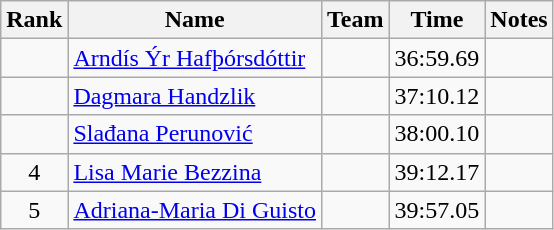<table class="wikitable sortable" style="text-align:center">
<tr>
<th>Rank</th>
<th>Name</th>
<th>Team</th>
<th>Time</th>
<th>Notes</th>
</tr>
<tr>
<td></td>
<td align="left"><a href='#'>Arndís Ýr Hafþórsdóttir</a></td>
<td align=left></td>
<td>36:59.69</td>
<td></td>
</tr>
<tr>
<td></td>
<td align="left"><a href='#'>Dagmara Handzlik</a></td>
<td align=left></td>
<td>37:10.12</td>
<td></td>
</tr>
<tr>
<td></td>
<td align="left"><a href='#'>Slađana Perunović</a></td>
<td align=left></td>
<td>38:00.10</td>
<td></td>
</tr>
<tr>
<td>4</td>
<td align="left"><a href='#'>Lisa Marie Bezzina</a></td>
<td align=left></td>
<td>39:12.17</td>
<td></td>
</tr>
<tr>
<td>5</td>
<td align="left"><a href='#'>Adriana-Maria Di Guisto</a></td>
<td align=left></td>
<td>39:57.05</td>
<td></td>
</tr>
</table>
